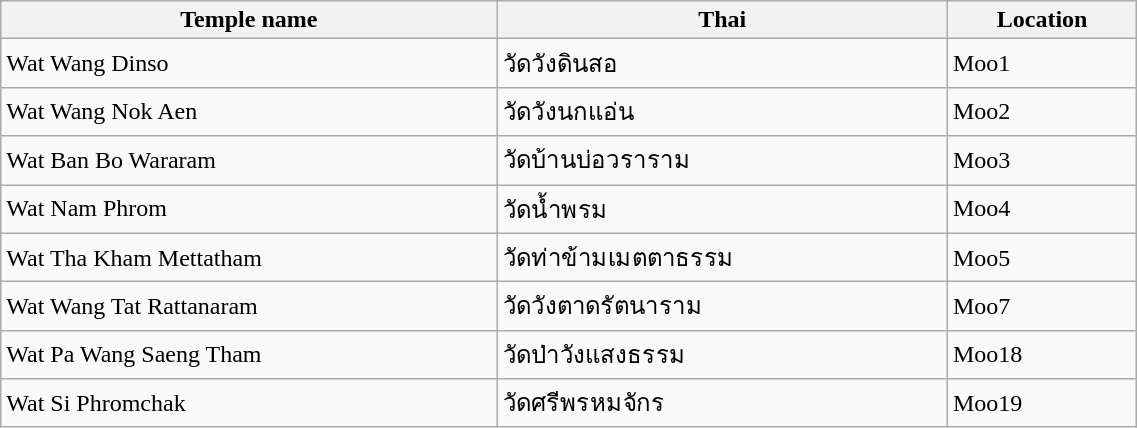<table class="wikitable" style="width:60%;">
<tr>
<th>Temple name</th>
<th>Thai</th>
<th>Location</th>
</tr>
<tr>
<td>Wat Wang Dinso</td>
<td>วัดวังดินสอ</td>
<td>Moo1</td>
</tr>
<tr>
<td>Wat Wang Nok Aen</td>
<td>วัดวังนกแอ่น</td>
<td>Moo2</td>
</tr>
<tr>
<td>Wat Ban Bo Wararam</td>
<td>วัดบ้านบ่อวราราม</td>
<td>Moo3</td>
</tr>
<tr>
<td>Wat Nam Phrom</td>
<td>วัดน้ำพรม</td>
<td>Moo4</td>
</tr>
<tr>
<td>Wat Tha Kham Mettatham</td>
<td>วัดท่าข้ามเมตตาธรรม</td>
<td>Moo5</td>
</tr>
<tr>
<td>Wat Wang Tat Rattanaram</td>
<td>วัดวังตาดรัตนาราม</td>
<td>Moo7</td>
</tr>
<tr>
<td>Wat Pa Wang Saeng Tham</td>
<td>วัดป่าวังแสงธรรม</td>
<td>Moo18</td>
</tr>
<tr>
<td>Wat Si Phromchak</td>
<td>วัดศรีพรหมจักร</td>
<td>Moo19</td>
</tr>
</table>
